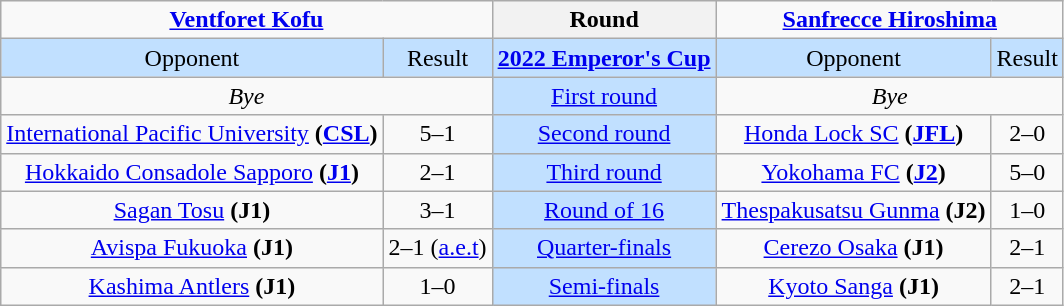<table class="wikitable" style="text-align:center;">
<tr>
<td colspan="2"><strong><a href='#'>Ventforet Kofu</a></strong></td>
<th>Round</th>
<td colspan="2"><strong><a href='#'>Sanfrecce Hiroshima</a></strong></td>
</tr>
<tr bgcolor="#c1e0ff">
<td>Opponent</td>
<td>Result</td>
<td><strong><a href='#'>2022 Emperor's Cup</a></strong></td>
<td>Opponent</td>
<td>Result</td>
</tr>
<tr>
<td colspan="2" rowspan="1"><em>Bye</em></td>
<td bgcolor="#c1e0ff"><a href='#'>First round</a></td>
<td colspan="2" rowspan="1"><em>Bye</em></td>
</tr>
<tr>
<td><a href='#'>International Pacific University</a> <strong>(<a href='#'>CSL</a>)</strong></td>
<td valign="top" align="center">5–1</td>
<td bgcolor="#c1e0ff"><a href='#'>Second round</a></td>
<td><a href='#'>Honda Lock SC</a> <strong>(<a href='#'>JFL</a>)</strong></td>
<td valign="top" align="center">2–0</td>
</tr>
<tr>
<td><a href='#'>Hokkaido Consadole Sapporo</a> <strong>(<a href='#'>J1</a>)</strong></td>
<td valign="top" align="center">2–1</td>
<td bgcolor="#c1e0ff"><a href='#'>Third round</a></td>
<td><a href='#'>Yokohama FC</a> <strong>(<a href='#'>J2</a>)</strong></td>
<td valign="top" align="center">5–0</td>
</tr>
<tr>
<td><a href='#'>Sagan Tosu</a> <strong>(J1)</strong></td>
<td valign="top" align="center">3–1</td>
<td bgcolor="#c1e0ff"><a href='#'>Round of 16</a></td>
<td><a href='#'>Thespakusatsu Gunma</a> <strong>(J2)</strong></td>
<td valign="top" align="center">1–0</td>
</tr>
<tr>
<td><a href='#'>Avispa Fukuoka</a> <strong>(J1)</strong></td>
<td valign="top" align="center">2–1 (<a href='#'>a.e.t</a>)</td>
<td bgcolor="#c1e0ff"><a href='#'>Quarter-finals</a></td>
<td><a href='#'>Cerezo Osaka</a> <strong>(J1)</strong></td>
<td valign="top" align="center">2–1</td>
</tr>
<tr>
<td><a href='#'>Kashima Antlers</a> <strong>(J1)</strong></td>
<td valign="top" align="center">1–0</td>
<td bgcolor="#c1e0ff"><a href='#'>Semi-finals</a></td>
<td><a href='#'>Kyoto Sanga</a> <strong>(J1)</strong></td>
<td valign="top" align="center">2–1</td>
</tr>
</table>
